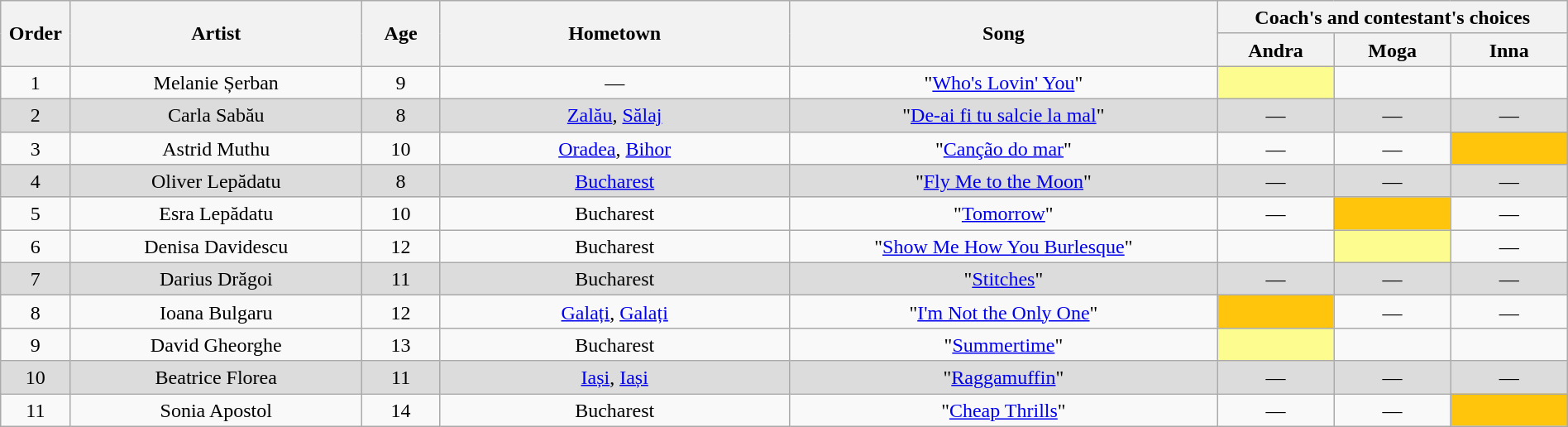<table class="wikitable" style="text-align:center; line-height:19px; width:100%;">
<tr>
<th scope="col" rowspan="2" style="width:02%;">Order</th>
<th scope="col" rowspan="2" style="width:15%;">Artist</th>
<th scope="col" rowspan="2" style="width:04%;">Age</th>
<th scope="col" rowspan="2" style="width:18%;">Hometown</th>
<th scope="col" rowspan="2" style="width:22%;">Song</th>
<th scope="col" colspan="3" style="width:18%;">Coach's and contestant's choices</th>
</tr>
<tr>
<th style="width:06%;">Andra</th>
<th style="width:06%;">Moga</th>
<th style="width:06%;">Inna</th>
</tr>
<tr>
<td>1</td>
<td>Melanie Șerban</td>
<td>9</td>
<td>—</td>
<td>"<a href='#'>Who's Lovin' You</a>"</td>
<td bgcolor="#fdfc8f"><strong></strong></td>
<td><strong></strong></td>
<td><strong></strong></td>
</tr>
<tr bgcolor="#dcdcdc">
<td>2</td>
<td>Carla Sabău</td>
<td>8</td>
<td><a href='#'>Zalău</a>, <a href='#'>Sălaj</a></td>
<td>"<a href='#'>De-ai fi tu salcie la mal</a>"</td>
<td>—</td>
<td>—</td>
<td>—</td>
</tr>
<tr>
<td>3</td>
<td>Astrid Muthu</td>
<td>10</td>
<td><a href='#'>Oradea</a>, <a href='#'>Bihor</a></td>
<td>"<a href='#'>Canção do mar</a>"</td>
<td>—</td>
<td>—</td>
<td bgcolor="#ffc40c"><strong></strong></td>
</tr>
<tr bgcolor="#dcdcdc">
<td>4</td>
<td>Oliver Lepădatu</td>
<td>8</td>
<td><a href='#'>Bucharest</a></td>
<td>"<a href='#'>Fly Me to the Moon</a>"</td>
<td>—</td>
<td>—</td>
<td>—</td>
</tr>
<tr>
<td>5</td>
<td>Esra Lepădatu</td>
<td>10</td>
<td>Bucharest</td>
<td>"<a href='#'>Tomorrow</a>"</td>
<td>—</td>
<td bgcolor="#ffc40c"><strong></strong></td>
<td>—</td>
</tr>
<tr>
<td>6</td>
<td>Denisa Davidescu</td>
<td>12</td>
<td>Bucharest</td>
<td>"<a href='#'>Show Me How You Burlesque</a>"</td>
<td><strong></strong></td>
<td bgcolor="#fdfc8f"><strong></strong></td>
<td>—</td>
</tr>
<tr bgcolor="#dcdcdc">
<td>7</td>
<td>Darius Drăgoi</td>
<td>11</td>
<td>Bucharest</td>
<td>"<a href='#'>Stitches</a>"</td>
<td>—</td>
<td>—</td>
<td>—</td>
</tr>
<tr>
<td>8</td>
<td>Ioana Bulgaru</td>
<td>12</td>
<td><a href='#'>Galați</a>, <a href='#'>Galați</a></td>
<td>"<a href='#'>I'm Not the Only One</a>"</td>
<td bgcolor="#ffc40c"><strong></strong></td>
<td>—</td>
<td>—</td>
</tr>
<tr>
<td>9</td>
<td>David Gheorghe</td>
<td>13</td>
<td>Bucharest</td>
<td>"<a href='#'>Summertime</a>"</td>
<td bgcolor="#fdfc8f"><strong></strong></td>
<td><strong></strong></td>
<td><strong></strong></td>
</tr>
<tr bgcolor="#dcdcdc">
<td>10</td>
<td>Beatrice Florea</td>
<td>11</td>
<td><a href='#'>Iași</a>, <a href='#'>Iași</a></td>
<td>"<a href='#'>Raggamuffin</a>"</td>
<td>—</td>
<td>—</td>
<td>—</td>
</tr>
<tr>
<td>11</td>
<td>Sonia Apostol</td>
<td>14</td>
<td>Bucharest</td>
<td>"<a href='#'>Cheap Thrills</a>"</td>
<td>—</td>
<td>—</td>
<td bgcolor="#ffc40c"><strong></strong></td>
</tr>
</table>
